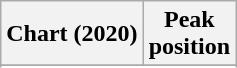<table class="wikitable plainrowheaders" style="text-align:center">
<tr>
<th scope="col">Chart (2020)</th>
<th scope="col">Peak<br>position</th>
</tr>
<tr>
</tr>
<tr>
</tr>
</table>
